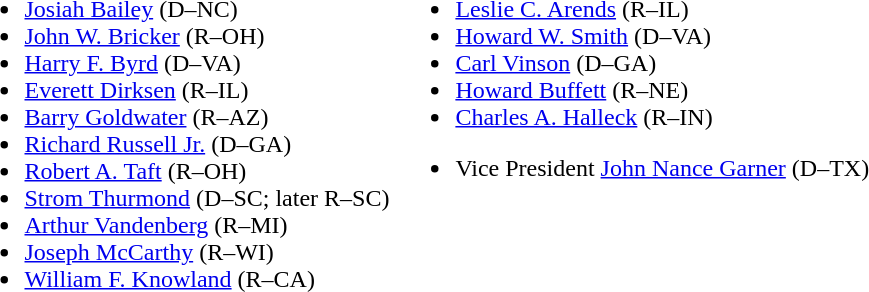<table>
<tr>
<td valign=top><br><ul><li><a href='#'>Josiah Bailey</a> (D–NC)</li><li><a href='#'>John W. Bricker</a> (R–OH)</li><li><a href='#'>Harry F. Byrd</a> (D–VA)</li><li><a href='#'>Everett Dirksen</a> (R–IL)</li><li><a href='#'>Barry Goldwater</a> (R–AZ)</li><li><a href='#'>Richard Russell Jr.</a> (D–GA)</li><li><a href='#'>Robert A. Taft</a> (R–OH)</li><li><a href='#'>Strom Thurmond</a> (D–SC; later R–SC)</li><li><a href='#'>Arthur Vandenberg</a> (R–MI)</li><li><a href='#'>Joseph McCarthy</a> (R–WI)</li><li><a href='#'>William F. Knowland</a> (R–CA)</li></ul></td>
<td valign=top><br><ul><li><a href='#'>Leslie C. Arends</a> (R–IL)</li><li><a href='#'>Howard W. Smith</a> (D–VA)</li><li><a href='#'>Carl Vinson</a> (D–GA)</li><li><a href='#'>Howard Buffett</a> (R–NE)</li><li><a href='#'>Charles A. Halleck</a> (R–IN)</li></ul><ul><li>Vice President <a href='#'>John Nance Garner</a> (D–TX)</li></ul></td>
</tr>
</table>
